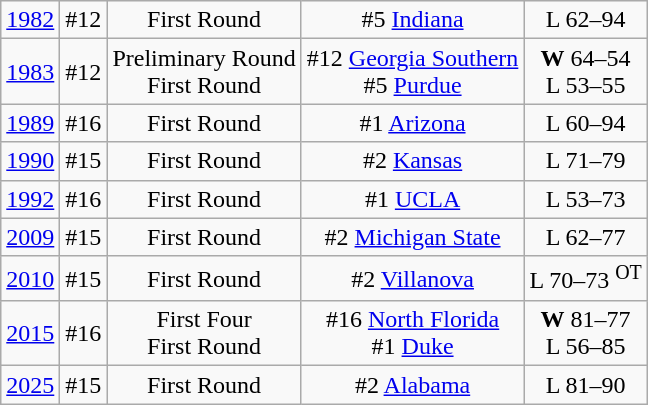<table class="wikitable">
<tr align="center">
<td><a href='#'>1982</a></td>
<td>#12</td>
<td>First Round</td>
<td>#5 <a href='#'>Indiana</a></td>
<td>L 62–94</td>
</tr>
<tr align="center">
<td><a href='#'>1983</a></td>
<td>#12</td>
<td>Preliminary Round<br>First Round</td>
<td>#12 <a href='#'>Georgia Southern</a><br>#5 <a href='#'>Purdue</a></td>
<td><strong>W</strong> 64–54<br>L 53–55</td>
</tr>
<tr align="center">
<td><a href='#'>1989</a></td>
<td>#16</td>
<td>First Round</td>
<td>#1 <a href='#'>Arizona</a></td>
<td>L 60–94</td>
</tr>
<tr align="center">
<td><a href='#'>1990</a></td>
<td>#15</td>
<td>First Round</td>
<td>#2 <a href='#'>Kansas</a></td>
<td>L 71–79</td>
</tr>
<tr align="center">
<td><a href='#'>1992</a></td>
<td>#16</td>
<td>First Round</td>
<td>#1 <a href='#'>UCLA</a></td>
<td>L 53–73</td>
</tr>
<tr align="center">
<td><a href='#'>2009</a></td>
<td>#15</td>
<td>First Round</td>
<td>#2 <a href='#'>Michigan State</a></td>
<td>L 62–77</td>
</tr>
<tr align="center">
<td><a href='#'>2010</a></td>
<td>#15</td>
<td>First Round</td>
<td>#2 <a href='#'>Villanova</a></td>
<td>L 70–73 <sup>OT</sup></td>
</tr>
<tr align="center">
<td><a href='#'>2015</a></td>
<td>#16</td>
<td>First Four<br>First Round</td>
<td>#16 <a href='#'>North Florida</a><br> #1 <a href='#'>Duke</a></td>
<td><strong>W</strong> 81–77<br>L 56–85</td>
</tr>
<tr align="center">
<td><a href='#'>2025</a></td>
<td>#15</td>
<td>First Round</td>
<td>#2 <a href='#'>Alabama</a></td>
<td>L 81–90</td>
</tr>
</table>
